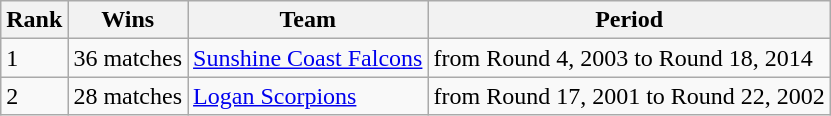<table class="wikitable">
<tr>
<th>Rank</th>
<th>Wins</th>
<th>Team</th>
<th>Period</th>
</tr>
<tr>
<td>1</td>
<td>36 matches</td>
<td> <a href='#'>Sunshine Coast Falcons</a></td>
<td>from Round 4, 2003 to Round 18, 2014</td>
</tr>
<tr>
<td>2</td>
<td>28 matches</td>
<td> <a href='#'>Logan Scorpions</a></td>
<td>from Round 17, 2001 to Round 22, 2002</td>
</tr>
</table>
